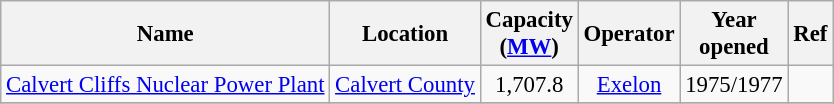<table class="wikitable sortable" style="font-size:95%;">
<tr>
<th>Name</th>
<th>Location</th>
<th>Capacity<br>(<a href='#'>MW</a>)</th>
<th>Operator</th>
<th>Year<br>opened</th>
<th>Ref</th>
</tr>
<tr>
<td><a href='#'>Calvert Cliffs Nuclear Power Plant</a></td>
<td><a href='#'>Calvert County</a></td>
<td align=center>1,707.8</td>
<td align=center><a href='#'>Exelon</a></td>
<td align=center>1975/1977</td>
<td></td>
</tr>
<tr>
</tr>
</table>
